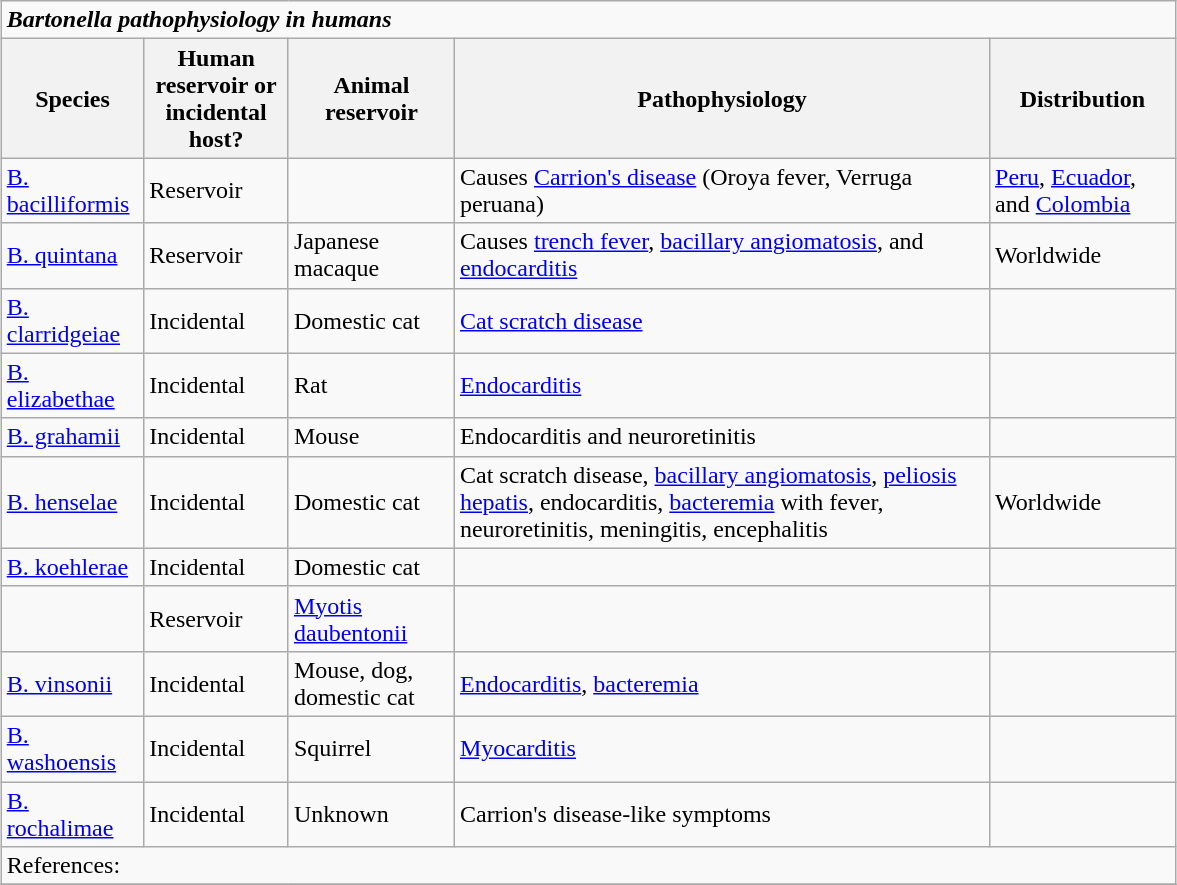<table class = "wikitable" style = "float:left; font-size:100%; margin-left:15px; width:62%">
<tr>
<td colspan="5"><strong><em>Bartonella<em> pathophysiology in humans<strong></td>
</tr>
<tr>
<th>Species</th>
<th>Human reservoir or<br>incidental host?</th>
<th>Animal<br>reservoir</th>
<th>Pathophysiology</th>
<th>Distribution</th>
</tr>
<tr>
<td></em><a href='#'>B. bacilliformis</a><em></td>
<td>Reservoir</td>
<td></td>
<td>Causes <a href='#'>Carrion's disease</a> (Oroya fever, Verruga peruana)</td>
<td><a href='#'>Peru</a>, <a href='#'>Ecuador</a>, and <a href='#'>Colombia</a></td>
</tr>
<tr>
<td></em><a href='#'>B. quintana</a><em></td>
<td>Reservoir</td>
<td>Japanese macaque</td>
<td>Causes <a href='#'>trench fever</a>, <a href='#'>bacillary angiomatosis</a>, and <a href='#'>endocarditis</a></td>
<td>Worldwide</td>
</tr>
<tr>
<td></em><a href='#'>B. clarridgeiae</a><em></td>
<td>Incidental</td>
<td>Domestic cat</td>
<td><a href='#'>Cat scratch disease</a></td>
<td></td>
</tr>
<tr>
<td></em><a href='#'>B. elizabethae</a><em></td>
<td>Incidental</td>
<td>Rat</td>
<td><a href='#'>Endocarditis</a></td>
<td></td>
</tr>
<tr>
<td></em><a href='#'>B. grahamii</a><em></td>
<td>Incidental</td>
<td>Mouse</td>
<td>Endocarditis and neuroretinitis</td>
<td></td>
</tr>
<tr>
<td></em><a href='#'>B. henselae</a><em></td>
<td>Incidental</td>
<td>Domestic cat</td>
<td>Cat scratch disease, <a href='#'>bacillary angiomatosis</a>, <a href='#'>peliosis hepatis</a>, endocarditis, <a href='#'>bacteremia</a> with fever, neuroretinitis, meningitis, encephalitis</td>
<td>Worldwide</td>
</tr>
<tr>
<td></em><a href='#'>B. koehlerae</a><em></td>
<td>Incidental</td>
<td>Domestic cat</td>
<td></td>
<td></td>
</tr>
<tr>
<td></em><em></td>
<td>Reservoir</td>
<td></em><a href='#'>Myotis daubentonii</a><em></td>
<td></td>
<td></td>
</tr>
<tr>
<td></em><a href='#'>B. vinsonii</a><em></td>
<td>Incidental</td>
<td>Mouse, dog, domestic cat</td>
<td><a href='#'>Endocarditis</a>, <a href='#'>bacteremia</a></td>
<td></td>
</tr>
<tr>
<td></em><a href='#'>B. washoensis</a><em></td>
<td>Incidental</td>
<td>Squirrel</td>
<td><a href='#'>Myocarditis</a></td>
<td></td>
</tr>
<tr>
<td></em><a href='#'>B. rochalimae</a><em></td>
<td>Incidental</td>
<td>Unknown</td>
<td>Carrion's disease-like symptoms</td>
<td></td>
</tr>
<tr>
<td colspan="5">References:</td>
</tr>
<tr>
</tr>
</table>
